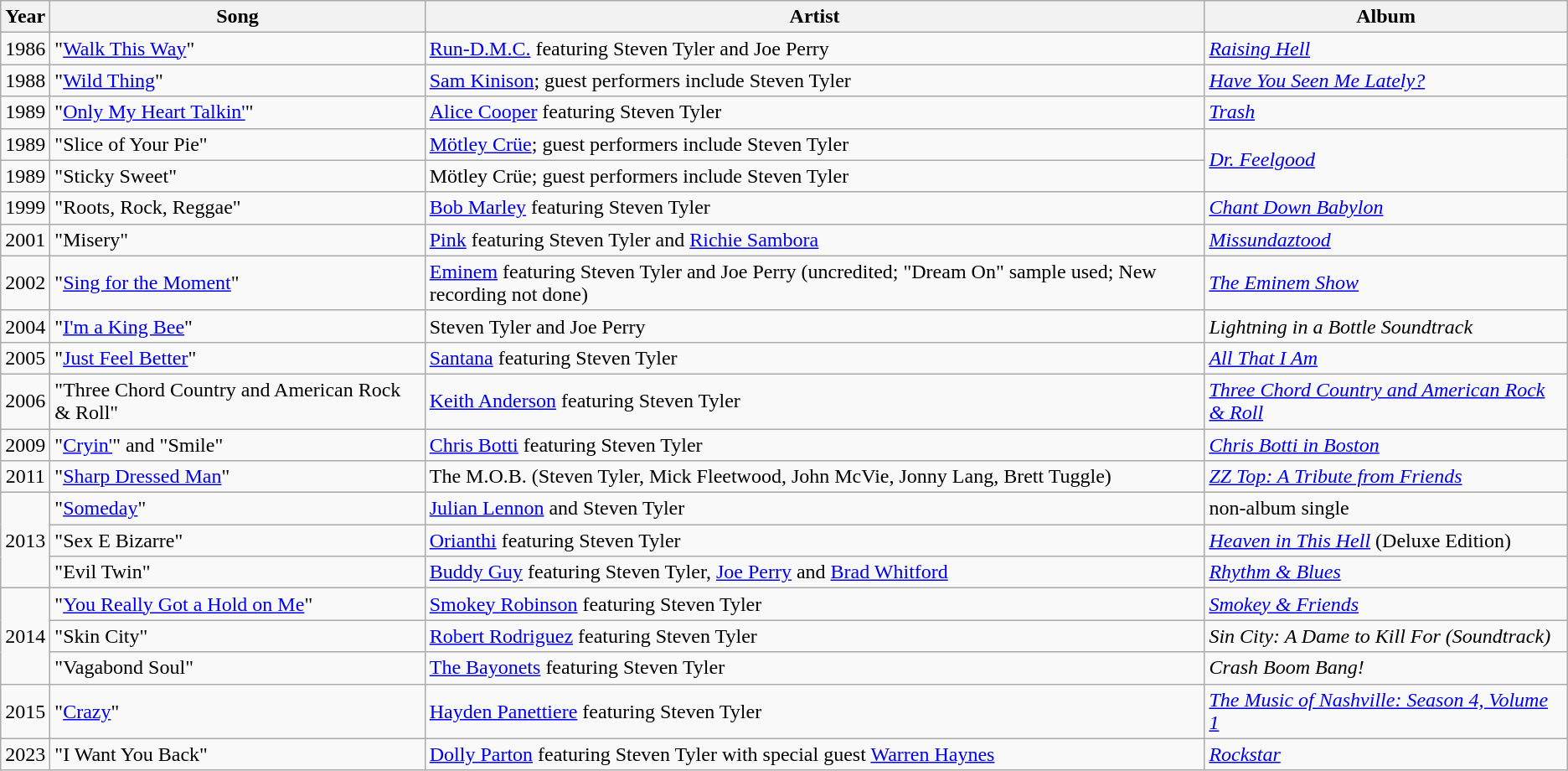<table class="wikitable">
<tr>
<th style="width:auto;">Year</th>
<th>Song</th>
<th>Artist</th>
<th>Album</th>
</tr>
<tr>
<td style="text-align:center;">1986</td>
<td>"<a href='#'>Walk This Way</a>"</td>
<td><a href='#'>Run-D.M.C.</a> featuring Steven Tyler and Joe Perry</td>
<td><em><a href='#'>Raising Hell</a></em></td>
</tr>
<tr>
<td style="text-align:center;">1988</td>
<td>"<a href='#'>Wild Thing</a>"</td>
<td><a href='#'>Sam Kinison</a>; guest performers include Steven Tyler</td>
<td><em><a href='#'>Have You Seen Me Lately?</a></em></td>
</tr>
<tr>
<td style="text-align:center;">1989</td>
<td>"<a href='#'>Only My Heart Talkin'</a>"</td>
<td><a href='#'>Alice Cooper</a> featuring Steven Tyler</td>
<td><em><a href='#'>Trash</a></em></td>
</tr>
<tr>
<td style="text-align:center;">1989</td>
<td>"Slice of Your Pie"</td>
<td><a href='#'>Mötley Crüe</a>; guest performers include Steven Tyler</td>
<td rowspan=2><em><a href='#'>Dr. Feelgood</a></em></td>
</tr>
<tr>
<td style="text-align:center;">1989</td>
<td>"Sticky Sweet"</td>
<td>Mötley Crüe; guest performers include Steven Tyler</td>
</tr>
<tr>
<td style="text-align:center;">1999</td>
<td>"Roots, Rock, Reggae"</td>
<td><a href='#'>Bob Marley</a> featuring Steven Tyler</td>
<td><em><a href='#'>Chant Down Babylon</a></em></td>
</tr>
<tr>
<td style="text-align:center;">2001</td>
<td>"Misery"</td>
<td><a href='#'>Pink</a> featuring Steven Tyler and <a href='#'>Richie Sambora</a></td>
<td><em><a href='#'>Missundaztood</a></em></td>
</tr>
<tr>
<td style="text-align:center;">2002</td>
<td>"<a href='#'>Sing for the Moment</a>"</td>
<td><a href='#'>Eminem</a> featuring Steven Tyler and Joe Perry (uncredited; "Dream On" sample used; New recording not done)</td>
<td><em><a href='#'>The Eminem Show</a></em></td>
</tr>
<tr>
<td style="text-align:center;">2004</td>
<td>"<a href='#'>I'm a King Bee</a>"</td>
<td>Steven Tyler and Joe Perry</td>
<td><em>Lightning in a Bottle Soundtrack</em></td>
</tr>
<tr>
<td style="text-align:center;">2005</td>
<td>"<a href='#'>Just Feel Better</a>"</td>
<td><a href='#'>Santana</a> featuring Steven Tyler</td>
<td><em><a href='#'>All That I Am</a></em></td>
</tr>
<tr>
<td style="text-align:center;">2006</td>
<td>"Three Chord Country and American Rock & Roll"</td>
<td><a href='#'>Keith Anderson</a> featuring Steven Tyler</td>
<td><em><a href='#'>Three Chord Country and American Rock & Roll</a></em></td>
</tr>
<tr>
<td style="text-align:center;">2009</td>
<td>"<a href='#'>Cryin'</a>" and "Smile"</td>
<td><a href='#'>Chris Botti</a> featuring Steven Tyler</td>
<td><em><a href='#'>Chris Botti in Boston</a></em></td>
</tr>
<tr>
<td style="text-align:center;">2011</td>
<td>"<a href='#'>Sharp Dressed Man</a>"</td>
<td>The M.O.B. (Steven Tyler, Mick Fleetwood, John McVie, Jonny Lang, Brett Tuggle)</td>
<td><em><a href='#'>ZZ Top: A Tribute from Friends</a></em></td>
</tr>
<tr>
<td style="text-align:center;" rowspan="3">2013</td>
<td>"<a href='#'>Someday</a>"</td>
<td><a href='#'>Julian Lennon</a> and Steven Tyler</td>
<td>non-album single</td>
</tr>
<tr>
<td>"Sex E Bizarre"</td>
<td><a href='#'>Orianthi</a> featuring Steven Tyler</td>
<td><em><a href='#'>Heaven in This Hell</a></em> (Deluxe Edition)</td>
</tr>
<tr>
<td>"Evil Twin"</td>
<td><a href='#'>Buddy Guy</a> featuring Steven Tyler, <a href='#'>Joe Perry</a> and <a href='#'>Brad Whitford</a></td>
<td><em><a href='#'>Rhythm & Blues</a></em></td>
</tr>
<tr>
<td style="text-align:center;" rowspan="3">2014</td>
<td>"<a href='#'>You Really Got a Hold on Me</a>"</td>
<td><a href='#'>Smokey Robinson</a> featuring Steven Tyler</td>
<td><em><a href='#'>Smokey & Friends</a></em></td>
</tr>
<tr>
<td>"Skin City"</td>
<td><a href='#'>Robert Rodriguez</a> featuring Steven Tyler</td>
<td><em>Sin City: A Dame to Kill For (Soundtrack)</em></td>
</tr>
<tr>
<td>"Vagabond Soul"</td>
<td><a href='#'>The Bayonets</a> featuring Steven Tyler</td>
<td><em>Crash Boom Bang!</em></td>
</tr>
<tr>
<td style="text-align:center;">2015</td>
<td>"<a href='#'>Crazy</a>"</td>
<td><a href='#'>Hayden Panettiere</a> featuring Steven Tyler</td>
<td><em><a href='#'>The Music of Nashville: Season 4, Volume 1</a></em></td>
</tr>
<tr>
<td style="text-align:center;">2023</td>
<td>"I Want You Back"</td>
<td><a href='#'>Dolly Parton</a> featuring Steven Tyler with special guest <a href='#'>Warren Haynes</a></td>
<td><em><a href='#'>Rockstar</a></em></td>
</tr>
</table>
